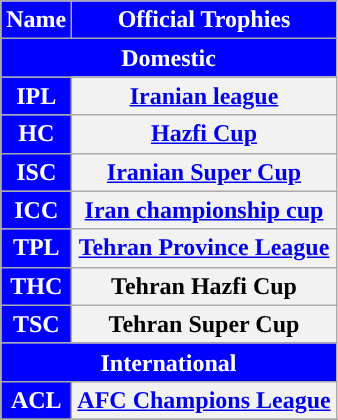<table class="wikitable">
<tr>
<th style="background:#0000FF; color:#FFFFFF; ">Name</th>
<th style="background:#0000FF; color:#FFFFFF; ">Official Trophies</th>
</tr>
<tr>
<th colspan="2" style="background:#0000FF; color:#FFFFFF; ">Domestic</th>
</tr>
<tr>
<th style="background:#0000FF; color:#FFFFFF; ">IPL</th>
<th><a href='#'>Iranian league</a></th>
</tr>
<tr>
<th style="background:#0000FF; color:#FFFFFF; ">HC</th>
<th><a href='#'>Hazfi Cup</a></th>
</tr>
<tr>
<th style="background:#0000FF; color:#FFFFFF; ">ISC</th>
<th><a href='#'>Iranian Super Cup </a></th>
</tr>
<tr>
<th style="background:#0000FF; color:#FFFFFF; ">ICC</th>
<th><a href='#'>Iran championship cup</a></th>
</tr>
<tr>
<th style="background:#0000FF; color:#FFFFFF; ">TPL</th>
<th><a href='#'>Tehran Province League</a></th>
</tr>
<tr>
<th style="background:#0000FF; color:#FFFFFF; ">THC</th>
<th>Tehran Hazfi Cup</th>
</tr>
<tr>
<th style="background:#0000FF; color:#FFFFFF; ">TSC</th>
<th>Tehran Super Cup</th>
</tr>
<tr>
<th colspan="2" style="background:#0000FF; color:#FFFFFF; ">International</th>
</tr>
<tr>
<th style="background:#0000FF; color:#FFFFFF; ">ACL</th>
<th><a href='#'>AFC Champions League</a></th>
</tr>
<tr>
</tr>
</table>
